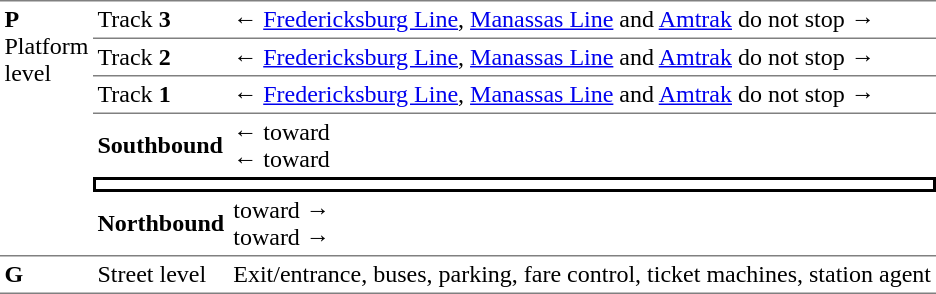<table table border=0 cellspacing=0 cellpadding=3>
<tr>
<td style="border-top:solid 1px gray;border-bottom:solid 1px gray" rowspan=6 valign=top><strong>P</strong><br>Platform level</td>
<td style="border-top:solid 1px gray">Track <strong>3</strong></td>
<td style="border-top:solid 1px gray">←    <a href='#'>Fredericksburg Line</a>, <a href='#'>Manassas Line</a> and <a href='#'>Amtrak</a> do not stop →</td>
</tr>
<tr>
<td style="border-top:solid 1px gray">Track <strong>2</strong></td>
<td style="border-top:solid 1px gray">←    <a href='#'>Fredericksburg Line</a>, <a href='#'>Manassas Line</a> and <a href='#'>Amtrak</a> do not stop →</td>
</tr>
<tr>
<td style="border-top:solid 1px gray">Track <strong>1</strong></td>
<td style="border-top:solid 1px gray">←    <a href='#'>Fredericksburg Line</a>, <a href='#'>Manassas Line</a> and <a href='#'>Amtrak</a> do not stop →</td>
</tr>
<tr>
<td style="border-top:solid 1px gray"><strong>Southbound</strong></td>
<td style="border-top:solid 1px gray">←  toward  <br>←  toward  </td>
</tr>
<tr>
<td style="border-bottom:solid 2px black;border-right:solid 2px black;border-left:solid 2px black;border-top:solid 2px black;text-align:center" colspan=2></td>
</tr>
<tr>
<td style="border-bottom:solid 1px gray"><strong>Northbound</strong></td>
<td style="border-bottom:solid 1px gray">  toward   →<br>  toward   →</td>
</tr>
<tr>
<td style="border-bottom:solid 1px gray" width=50><strong>G</strong></td>
<td style="border-bottom:solid 1px gray">Street level</td>
<td style="border-bottom:solid 1px gray">Exit/entrance, buses, parking, fare control, ticket machines, station agent</td>
</tr>
</table>
